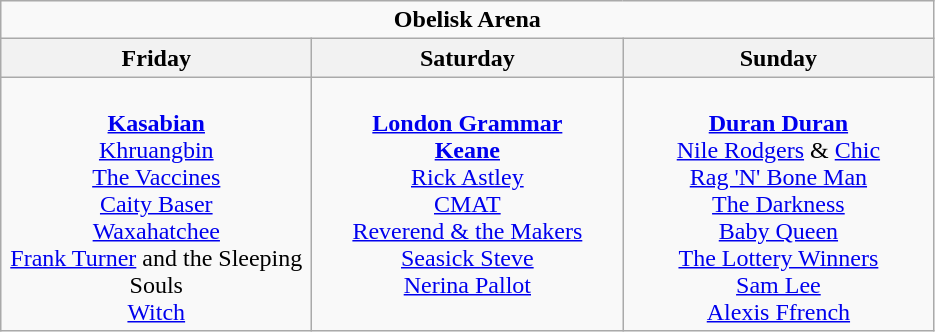<table class="wikitable">
<tr>
<td colspan="3" align="center"><strong>Obelisk Arena</strong></td>
</tr>
<tr>
<th>Friday</th>
<th>Saturday</th>
<th>Sunday</th>
</tr>
<tr>
<td valign="top" align="center" width=200><br><strong><a href='#'>Kasabian</a></strong>
<br> <a href='#'>Khruangbin</a>
<br> <a href='#'>The Vaccines</a>
<br> <a href='#'>Caity Baser</a>
<br> <a href='#'>Waxahatchee</a>
<br> <a href='#'>Frank Turner</a> and the Sleeping Souls
<br> <a href='#'>Witch</a></td>
<td valign="top" align="center" width=200><br><strong><a href='#'>London Grammar</a></strong>
<br><strong><a href='#'>Keane</a></strong>
<br><a href='#'>Rick Astley</a> 
<br><a href='#'>CMAT</a>
<br><a href='#'>Reverend & the Makers</a>
<br> <a href='#'>Seasick Steve</a>
<br> <a href='#'>Nerina Pallot</a></td>
<td valign="top" align="center" width=200><br><strong><a href='#'>Duran Duran</a></strong> 
<br><a href='#'>Nile Rodgers</a> & <a href='#'>Chic</a>
<br> <a href='#'>Rag 'N' Bone Man</a>
<br> <a href='#'>The Darkness</a>
<br> <a href='#'>Baby Queen</a>
<br> <a href='#'>The Lottery Winners</a>
<br> <a href='#'>Sam Lee</a>
<br> <a href='#'>Alexis Ffrench</a></td>
</tr>
</table>
